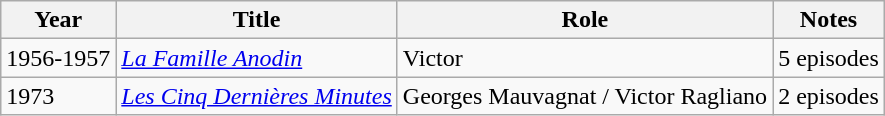<table class="wikitable sortable">
<tr>
<th>Year</th>
<th>Title</th>
<th>Role</th>
<th class="unsortable">Notes</th>
</tr>
<tr>
<td>1956-1957</td>
<td><em><a href='#'>La Famille Anodin</a></em></td>
<td>Victor</td>
<td>5 episodes</td>
</tr>
<tr>
<td>1973</td>
<td><em><a href='#'>Les Cinq Dernières Minutes</a></em></td>
<td>Georges Mauvagnat / Victor Ragliano</td>
<td>2 episodes</td>
</tr>
</table>
